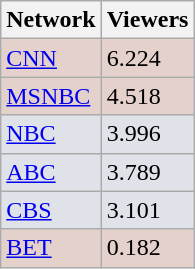<table class="wikitable">
<tr>
<th>Network</th>
<th>Viewers<br></th>
</tr>
<tr style="background:#e5d1cb;">
<td><a href='#'>CNN</a></td>
<td>6.224</td>
</tr>
<tr style="background:#e5d1cb;">
<td><a href='#'>MSNBC</a></td>
<td>4.518</td>
</tr>
<tr style="background:#dfe2e9;">
<td><a href='#'>NBC</a></td>
<td>3.996</td>
</tr>
<tr style="background:#dfe2e9;">
<td><a href='#'>ABC</a></td>
<td>3.789</td>
</tr>
<tr style="background:#dfe2e9;">
<td><a href='#'>CBS</a></td>
<td>3.101</td>
</tr>
<tr style="background:#e5d1cb;">
<td><a href='#'>BET</a></td>
<td>0.182</td>
</tr>
</table>
